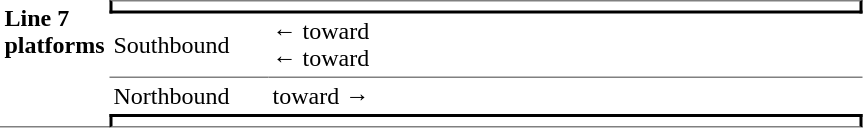<table border=0 cellspacing=0 cellpadding=3>
<tr>
<td style="border-bottom:solid 1px gray;" width=50 rowspan=10 valign=top><strong>Line 7 platforms</strong></td>
<td style="border-top:solid 1px gray;border-right:solid 2px black;border-left:solid 2px black;border-bottom:solid 2px black;text-align:center;" colspan=2></td>
</tr>
<tr>
<td style="border-bottom:solid 1px gray;" width=100>Southbound</td>
<td style="border-bottom:solid 1px gray;" width=390>←   toward  <br>←   toward  </td>
</tr>
<tr>
<td>Northbound</td>
<td>   toward   →</td>
</tr>
<tr>
<td style="border-top:solid 2px black;border-right:solid 2px black;border-left:solid 2px black;border-bottom:solid 1px gray;text-align:center;" colspan=2></td>
</tr>
</table>
